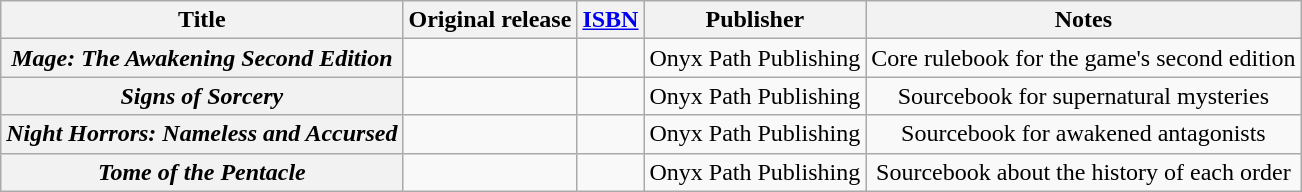<table class="wikitable sortable">
<tr>
<th scope="col">Title</th>
<th scope="col">Original release</th>
<th scope="col"><a href='#'>ISBN</a></th>
<th scope="col">Publisher</th>
<th scope="col">Notes</th>
</tr>
<tr style="text-align: center;">
<th scope="row"><em>Mage: The Awakening Second Edition</em></th>
<td></td>
<td></td>
<td>Onyx Path Publishing</td>
<td>Core rulebook for the game's second edition</td>
</tr>
<tr style="text-align: center;">
<th scope="row"><em>Signs of Sorcery</em></th>
<td></td>
<td></td>
<td>Onyx Path Publishing</td>
<td>Sourcebook for supernatural mysteries</td>
</tr>
<tr style="text-align: center;">
<th scope="row"><em>Night Horrors: Nameless and Accursed</em></th>
<td></td>
<td></td>
<td>Onyx Path Publishing</td>
<td>Sourcebook for awakened antagonists</td>
</tr>
<tr style="text-align: center;">
<th scope="row"><em>Tome of the Pentacle</em></th>
<td></td>
<td></td>
<td>Onyx Path Publishing</td>
<td>Sourcebook about the history of each order</td>
</tr>
</table>
